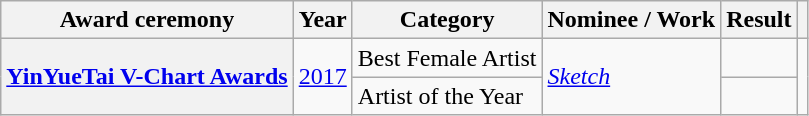<table class="wikitable plainrowheaders">
<tr>
<th scope="col">Award ceremony</th>
<th scope="col">Year</th>
<th scope="col">Category</th>
<th scope="col">Nominee / Work</th>
<th scope="col">Result</th>
<th class="unsortable" scope="col"></th>
</tr>
<tr>
<th rowspan="2" scope="row"><a href='#'>YinYueTai V-Chart Awards</a></th>
<td rowspan="2"><a href='#'>2017</a></td>
<td>Best Female Artist</td>
<td rowspan="2"><em><a href='#'>Sketch</a></em></td>
<td></td>
<td rowspan="2"></td>
</tr>
<tr>
<td>Artist of the Year</td>
<td></td>
</tr>
</table>
